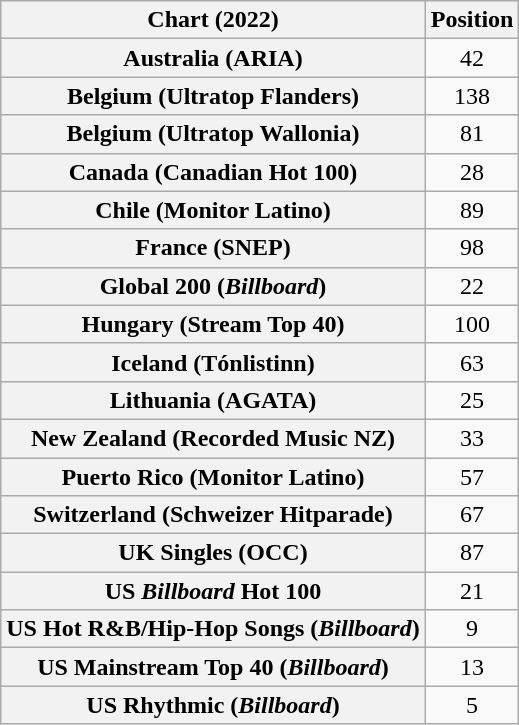<table class="wikitable sortable plainrowheaders" style="text-align:center">
<tr>
<th scope="col">Chart (2022)</th>
<th scope="col">Position</th>
</tr>
<tr>
<th scope="row">Australia (ARIA)</th>
<td>42</td>
</tr>
<tr>
<th scope="row">Belgium (Ultratop Flanders)</th>
<td>138</td>
</tr>
<tr>
<th scope="row">Belgium (Ultratop Wallonia)</th>
<td>81</td>
</tr>
<tr>
<th scope="row">Canada (Canadian Hot 100)</th>
<td>28</td>
</tr>
<tr>
<th scope="row">Chile (Monitor Latino)</th>
<td>89</td>
</tr>
<tr>
<th scope="row">France (SNEP)</th>
<td>98</td>
</tr>
<tr>
<th scope="row">Global 200 (<em>Billboard</em>)</th>
<td>22</td>
</tr>
<tr>
<th scope="row">Hungary (Stream Top 40)</th>
<td>100</td>
</tr>
<tr>
<th scope="row">Iceland (Tónlistinn)</th>
<td>63</td>
</tr>
<tr>
<th scope="row">Lithuania (AGATA)</th>
<td>25</td>
</tr>
<tr>
<th scope="row">New Zealand (Recorded Music NZ)</th>
<td>33</td>
</tr>
<tr>
<th scope="row">Puerto Rico (Monitor Latino)</th>
<td>57</td>
</tr>
<tr>
<th scope="row">Switzerland (Schweizer Hitparade)</th>
<td>67</td>
</tr>
<tr>
<th scope="row">UK Singles (OCC)</th>
<td>87</td>
</tr>
<tr>
<th scope="row">US <em>Billboard</em> Hot 100</th>
<td>21</td>
</tr>
<tr>
<th scope="row">US Hot R&B/Hip-Hop Songs (<em>Billboard</em>)</th>
<td>9</td>
</tr>
<tr>
<th scope="row">US Mainstream Top 40 (<em>Billboard</em>)</th>
<td>13</td>
</tr>
<tr>
<th scope="row">US Rhythmic (<em>Billboard</em>)</th>
<td>5</td>
</tr>
</table>
